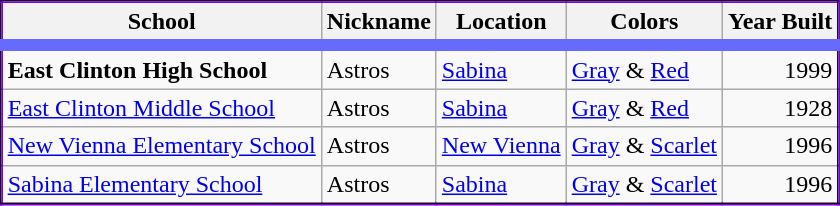<table class="wikitable sortable" style="margin-left: auto; margin-right: auto; border: 2px groove indigo">
<tr style="border-bottom: 0.5em solid #676AFE;">
<th>School</th>
<th>Nickname</th>
<th>Location</th>
<th>Colors</th>
<th>Year Built</th>
</tr>
<tr>
<td><strong>East Clinton High School</strong></td>
<td>Astros</td>
<td><a href='#'>Sabina</a></td>
<td>  <a href='#'>Gray</a> & <a href='#'>Red</a></td>
<td style="text-align: right;">1999</td>
</tr>
<tr>
<td><a href='#'>East Clinton Middle School</a></td>
<td>Astros</td>
<td><a href='#'>Sabina</a></td>
<td>  <a href='#'>Gray</a> & <a href='#'>Red</a></td>
<td style="text-align: right;">1928</td>
</tr>
<tr>
<td><a href='#'>New Vienna Elementary School</a></td>
<td>Astros</td>
<td><a href='#'>New Vienna</a></td>
<td>  <a href='#'>Gray</a> & <a href='#'>Scarlet</a></td>
<td style="text-align: right;">1996</td>
</tr>
<tr>
<td><a href='#'>Sabina Elementary School</a></td>
<td>Astros</td>
<td><a href='#'>Sabina</a></td>
<td>  <a href='#'>Gray</a> & <a href='#'>Scarlet</a></td>
<td style="text-align: right;">1996</td>
</tr>
</table>
